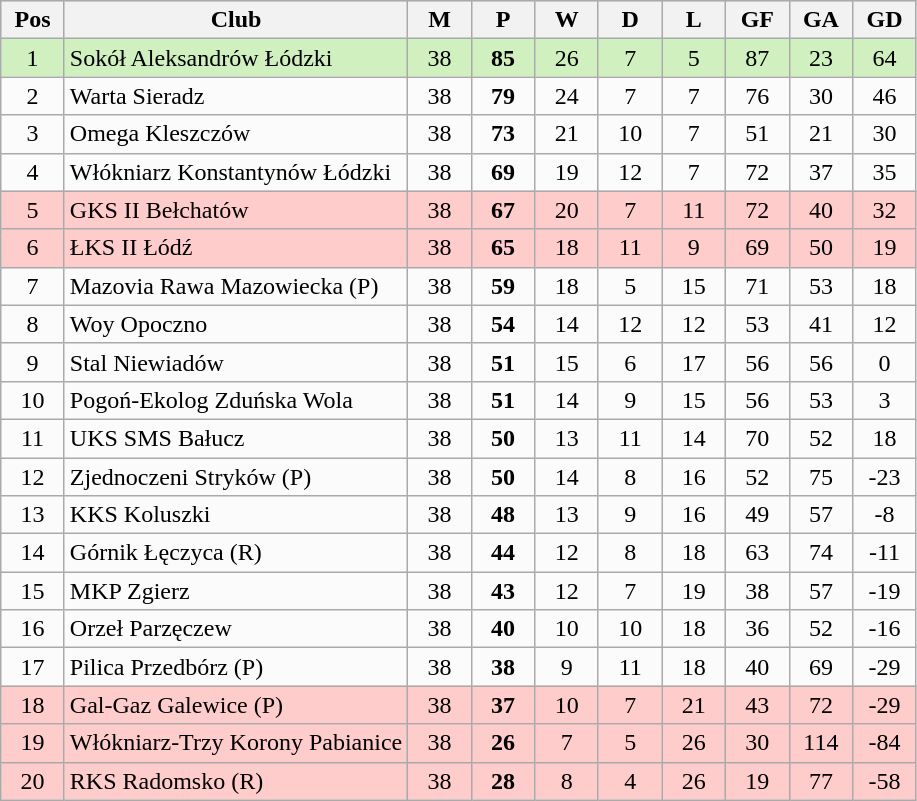<table class="wikitable" style="text-align:center;">
<tr ---- BGCOLOR="#DCDCDC">
<th width=35px>Pos</th>
<th>Club</th>
<th width=35px>M</th>
<th width=35px>P</th>
<th width=35px>W</th>
<th width=35px>D</th>
<th width=35px>L</th>
<th width=35px>GF</th>
<th width=35px>GA</th>
<th width=35px>GD</th>
</tr>
<tr bgcolor=#D0F0C0>
<td>1</td>
<td align=left>Sokół Aleksandrów Łódzki</td>
<td>38</td>
<td><strong>85</strong></td>
<td>26</td>
<td>7</td>
<td>5</td>
<td>87</td>
<td>23</td>
<td>64</td>
</tr>
<tr bgcolor=#FBFBFB>
<td>2</td>
<td align=left>Warta Sieradz</td>
<td>38</td>
<td><strong>79</strong></td>
<td>24</td>
<td>7</td>
<td>7</td>
<td>76</td>
<td>30</td>
<td>46</td>
</tr>
<tr bgcolor=#FBFBFB>
<td>3</td>
<td align=left>Omega Kleszczów</td>
<td>38</td>
<td><strong>73</strong></td>
<td>21</td>
<td>10</td>
<td>7</td>
<td>51</td>
<td>21</td>
<td>30</td>
</tr>
<tr bgcolor=#FBFBFB>
<td>4</td>
<td align=left>Włókniarz Konstantynów Łódzki</td>
<td>38</td>
<td><strong>69</strong></td>
<td>19</td>
<td>12</td>
<td>7</td>
<td>72</td>
<td>37</td>
<td>35</td>
</tr>
<tr bgcolor=#FFCCCC>
<td>5</td>
<td align=left>GKS II Bełchatów</td>
<td>38</td>
<td><strong>67</strong></td>
<td>20</td>
<td>7</td>
<td>11</td>
<td>72</td>
<td>40</td>
<td>32</td>
</tr>
<tr bgcolor=#FFCCCC>
<td>6</td>
<td align=left>ŁKS II Łódź</td>
<td>38</td>
<td><strong>65</strong></td>
<td>18</td>
<td>11</td>
<td>9</td>
<td>69</td>
<td>50</td>
<td>19</td>
</tr>
<tr bgcolor=#FBFBFB>
<td>7</td>
<td align=left>Mazovia Rawa Mazowiecka <span>(P)</span><noinclude></td>
<td>38</td>
<td><strong>59</strong></td>
<td>18</td>
<td>5</td>
<td>15</td>
<td>71</td>
<td>53</td>
<td>18</td>
</tr>
<tr bgcolor=#FBFBFB>
<td>8</td>
<td align=left>Woy Opoczno</td>
<td>38</td>
<td><strong>54</strong></td>
<td>14</td>
<td>12</td>
<td>12</td>
<td>53</td>
<td>41</td>
<td>12</td>
</tr>
<tr bgcolor=#FBFBFB>
<td>9</td>
<td align=left>Stal Niewiadów</td>
<td>38</td>
<td><strong>51</strong></td>
<td>15</td>
<td>6</td>
<td>17</td>
<td>56</td>
<td>56</td>
<td>0</td>
</tr>
<tr bgcolor=#FBFBFB>
<td>10</td>
<td align=left>Pogoń-Ekolog Zduńska Wola</td>
<td>38</td>
<td><strong>51</strong></td>
<td>14</td>
<td>9</td>
<td>15</td>
<td>56</td>
<td>53</td>
<td>3</td>
</tr>
<tr bgcolor=#FBFBFB>
<td>11</td>
<td align=left>UKS SMS Bałucz</td>
<td>38</td>
<td><strong>50</strong></td>
<td>13</td>
<td>11</td>
<td>14</td>
<td>70</td>
<td>52</td>
<td>18</td>
</tr>
<tr bgcolor=#FBFBFB>
<td>12</td>
<td align=left>Zjednoczeni Stryków <span>(P)</span><noinclude></td>
<td>38</td>
<td><strong>50</strong></td>
<td>14</td>
<td>8</td>
<td>16</td>
<td>52</td>
<td>75</td>
<td>-23</td>
</tr>
<tr bgcolor=#FBFBFB>
<td>13</td>
<td align=left>KKS Koluszki</td>
<td>38</td>
<td><strong>48</strong></td>
<td>13</td>
<td>9</td>
<td>16</td>
<td>49</td>
<td>57</td>
<td>-8</td>
</tr>
<tr bgcolor=#FBFBFB>
<td>14</td>
<td align=left>Górnik Łęczyca <span>(R)</span><noinclude></td>
<td>38</td>
<td><strong>44</strong></td>
<td>12</td>
<td>8</td>
<td>18</td>
<td>63</td>
<td>74</td>
<td>-11</td>
</tr>
<tr bgcolor=#FBFBFB>
<td>15</td>
<td align=left>MKP Zgierz</td>
<td>38</td>
<td><strong>43</strong></td>
<td>12</td>
<td>7</td>
<td>19</td>
<td>38</td>
<td>57</td>
<td>-19</td>
</tr>
<tr bgcolor=#FBFBFB>
<td>16</td>
<td align=left>Orzeł Parzęczew</td>
<td>38</td>
<td><strong>40</strong></td>
<td>10</td>
<td>10</td>
<td>18</td>
<td>36</td>
<td>52</td>
<td>-16</td>
</tr>
<tr bgcolor=#FBFBFB>
<td>17</td>
<td align=left>Pilica Przedbórz <span>(P)</span><noinclude></td>
<td>38</td>
<td><strong>38</strong></td>
<td>9</td>
<td>11</td>
<td>18</td>
<td>40</td>
<td>69</td>
<td>-29</td>
</tr>
<tr bgcolor=#FFCCCC>
<td>18</td>
<td align=left>Gal-Gaz Galewice <span>(P)</span><noinclude></td>
<td>38</td>
<td><strong>37</strong></td>
<td>10</td>
<td>7</td>
<td>21</td>
<td>43</td>
<td>72</td>
<td>-29</td>
</tr>
<tr bgcolor=#FFCCCC>
<td>19</td>
<td align=left>Włókniarz-Trzy Korony Pabianice</td>
<td>38</td>
<td><strong>26</strong></td>
<td>7</td>
<td>5</td>
<td>26</td>
<td>30</td>
<td>114</td>
<td>-84</td>
</tr>
<tr bgcolor=#FFCCCC>
<td>20</td>
<td align=left>RKS Radomsko <span>(R)</span><noinclude></td>
<td>38</td>
<td><strong>28</strong></td>
<td>8</td>
<td>4</td>
<td>26</td>
<td>19</td>
<td>77</td>
<td>-58</td>
</tr>
</table>
